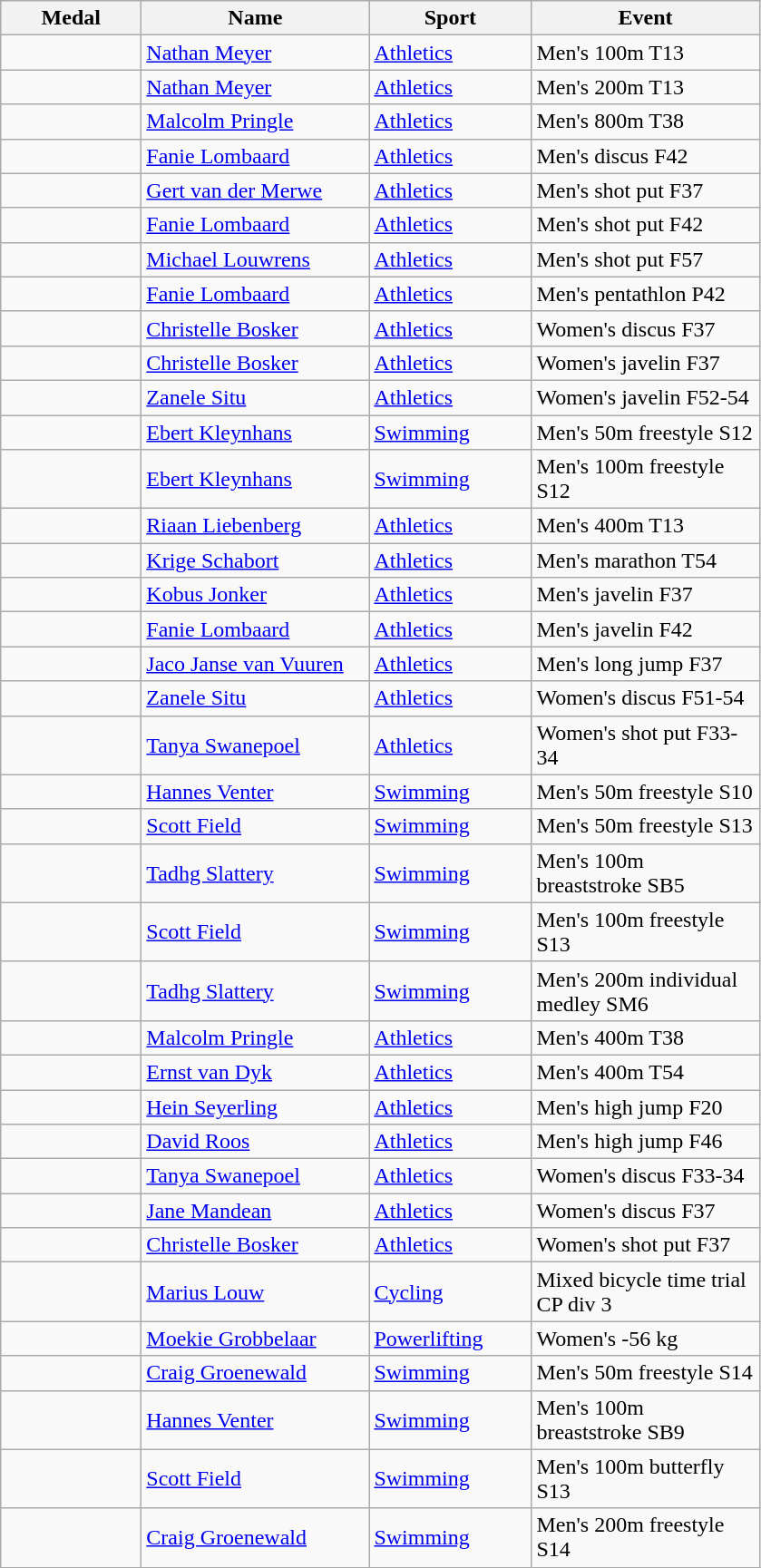<table class="wikitable">
<tr>
<th style="width:6em">Medal</th>
<th style="width:10em">Name</th>
<th style="width:7em">Sport</th>
<th style="width:10em">Event</th>
</tr>
<tr>
<td></td>
<td><a href='#'>Nathan Meyer</a></td>
<td><a href='#'>Athletics</a></td>
<td>Men's 100m T13</td>
</tr>
<tr>
<td></td>
<td><a href='#'>Nathan Meyer</a></td>
<td><a href='#'>Athletics</a></td>
<td>Men's 200m T13</td>
</tr>
<tr>
<td></td>
<td><a href='#'>Malcolm Pringle</a></td>
<td><a href='#'>Athletics</a></td>
<td>Men's 800m T38</td>
</tr>
<tr>
<td></td>
<td><a href='#'>Fanie Lombaard</a></td>
<td><a href='#'>Athletics</a></td>
<td>Men's discus F42</td>
</tr>
<tr>
<td></td>
<td><a href='#'>Gert van der Merwe</a></td>
<td><a href='#'>Athletics</a></td>
<td>Men's shot put F37</td>
</tr>
<tr>
<td></td>
<td><a href='#'>Fanie Lombaard</a></td>
<td><a href='#'>Athletics</a></td>
<td>Men's shot put F42</td>
</tr>
<tr>
<td></td>
<td><a href='#'>Michael Louwrens</a></td>
<td><a href='#'>Athletics</a></td>
<td>Men's shot put F57</td>
</tr>
<tr>
<td></td>
<td><a href='#'>Fanie Lombaard</a></td>
<td><a href='#'>Athletics</a></td>
<td>Men's pentathlon P42</td>
</tr>
<tr>
<td></td>
<td><a href='#'>Christelle Bosker</a></td>
<td><a href='#'>Athletics</a></td>
<td>Women's discus F37</td>
</tr>
<tr>
<td></td>
<td><a href='#'>Christelle Bosker</a></td>
<td><a href='#'>Athletics</a></td>
<td>Women's javelin F37</td>
</tr>
<tr>
<td></td>
<td><a href='#'>Zanele Situ</a></td>
<td><a href='#'>Athletics</a></td>
<td>Women's javelin F52-54</td>
</tr>
<tr>
<td></td>
<td><a href='#'>Ebert Kleynhans</a></td>
<td><a href='#'>Swimming</a></td>
<td>Men's 50m freestyle S12</td>
</tr>
<tr>
<td></td>
<td><a href='#'>Ebert Kleynhans</a></td>
<td><a href='#'>Swimming</a></td>
<td>Men's 100m freestyle S12</td>
</tr>
<tr>
<td></td>
<td><a href='#'>Riaan Liebenberg</a></td>
<td><a href='#'>Athletics</a></td>
<td>Men's 400m T13</td>
</tr>
<tr>
<td></td>
<td><a href='#'>Krige Schabort</a></td>
<td><a href='#'>Athletics</a></td>
<td>Men's marathon T54</td>
</tr>
<tr>
<td></td>
<td><a href='#'>Kobus Jonker</a></td>
<td><a href='#'>Athletics</a></td>
<td>Men's javelin F37</td>
</tr>
<tr>
<td></td>
<td><a href='#'>Fanie Lombaard</a></td>
<td><a href='#'>Athletics</a></td>
<td>Men's javelin F42</td>
</tr>
<tr>
<td></td>
<td><a href='#'>Jaco Janse van Vuuren</a></td>
<td><a href='#'>Athletics</a></td>
<td>Men's long jump F37</td>
</tr>
<tr>
<td></td>
<td><a href='#'>Zanele Situ</a></td>
<td><a href='#'>Athletics</a></td>
<td>Women's discus F51-54</td>
</tr>
<tr>
<td></td>
<td><a href='#'>Tanya Swanepoel</a></td>
<td><a href='#'>Athletics</a></td>
<td>Women's shot put F33-34</td>
</tr>
<tr>
<td></td>
<td><a href='#'>Hannes Venter</a></td>
<td><a href='#'>Swimming</a></td>
<td>Men's 50m freestyle S10</td>
</tr>
<tr>
<td></td>
<td><a href='#'>Scott Field</a></td>
<td><a href='#'>Swimming</a></td>
<td>Men's 50m freestyle S13</td>
</tr>
<tr>
<td></td>
<td><a href='#'>Tadhg Slattery</a></td>
<td><a href='#'>Swimming</a></td>
<td>Men's 100m breaststroke SB5</td>
</tr>
<tr>
<td></td>
<td><a href='#'>Scott Field</a></td>
<td><a href='#'>Swimming</a></td>
<td>Men's 100m freestyle S13</td>
</tr>
<tr>
<td></td>
<td><a href='#'>Tadhg Slattery</a></td>
<td><a href='#'>Swimming</a></td>
<td>Men's 200m individual medley SM6</td>
</tr>
<tr>
<td></td>
<td><a href='#'>Malcolm Pringle</a></td>
<td><a href='#'>Athletics</a></td>
<td>Men's 400m T38</td>
</tr>
<tr>
<td></td>
<td><a href='#'>Ernst van Dyk</a></td>
<td><a href='#'>Athletics</a></td>
<td>Men's 400m T54</td>
</tr>
<tr>
<td></td>
<td><a href='#'>Hein Seyerling</a></td>
<td><a href='#'>Athletics</a></td>
<td>Men's high jump F20</td>
</tr>
<tr>
<td></td>
<td><a href='#'>David Roos</a></td>
<td><a href='#'>Athletics</a></td>
<td>Men's high jump F46</td>
</tr>
<tr>
<td></td>
<td><a href='#'>Tanya Swanepoel</a></td>
<td><a href='#'>Athletics</a></td>
<td>Women's discus F33-34</td>
</tr>
<tr>
<td></td>
<td><a href='#'>Jane Mandean</a></td>
<td><a href='#'>Athletics</a></td>
<td>Women's discus F37</td>
</tr>
<tr>
<td></td>
<td><a href='#'>Christelle Bosker</a></td>
<td><a href='#'>Athletics</a></td>
<td>Women's shot put F37</td>
</tr>
<tr>
<td></td>
<td><a href='#'>Marius Louw</a></td>
<td><a href='#'>Cycling</a></td>
<td>Mixed bicycle time trial CP div 3</td>
</tr>
<tr>
<td></td>
<td><a href='#'>Moekie Grobbelaar</a></td>
<td><a href='#'>Powerlifting</a></td>
<td>Women's -56 kg</td>
</tr>
<tr>
<td></td>
<td><a href='#'>Craig Groenewald</a></td>
<td><a href='#'>Swimming</a></td>
<td>Men's 50m freestyle S14</td>
</tr>
<tr>
<td></td>
<td><a href='#'>Hannes Venter</a></td>
<td><a href='#'>Swimming</a></td>
<td>Men's 100m breaststroke SB9</td>
</tr>
<tr>
<td></td>
<td><a href='#'>Scott Field</a></td>
<td><a href='#'>Swimming</a></td>
<td>Men's 100m butterfly S13</td>
</tr>
<tr>
<td></td>
<td><a href='#'>Craig Groenewald</a></td>
<td><a href='#'>Swimming</a></td>
<td>Men's 200m freestyle S14</td>
</tr>
</table>
